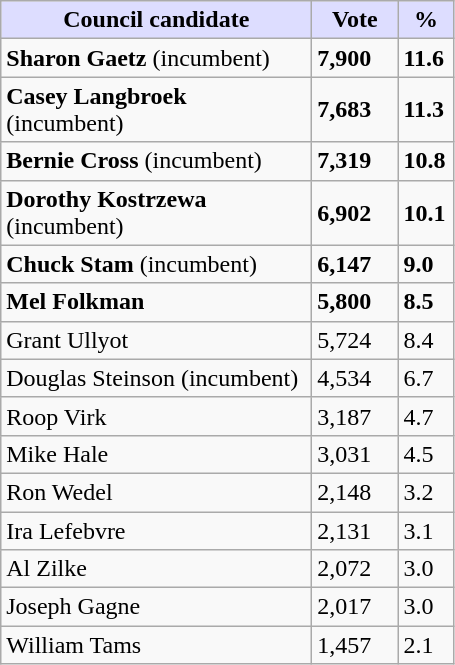<table class="wikitable">
<tr>
<th style="background:#ddf;" width="200px">Council candidate</th>
<th style="background:#ddf;" width="50px">Vote</th>
<th style="background:#ddf;" width="30px">%</th>
</tr>
<tr>
<td><strong>Sharon Gaetz</strong> (incumbent)</td>
<td><strong>7,900</strong></td>
<td><strong>11.6</strong></td>
</tr>
<tr>
<td><strong>Casey Langbroek</strong> (incumbent)</td>
<td><strong>7,683</strong></td>
<td><strong>11.3</strong></td>
</tr>
<tr>
<td><strong>Bernie Cross</strong> (incumbent)</td>
<td><strong>7,319</strong></td>
<td><strong>10.8</strong></td>
</tr>
<tr>
<td><strong>Dorothy Kostrzewa</strong> (incumbent)</td>
<td><strong>6,902</strong></td>
<td><strong>10.1</strong></td>
</tr>
<tr>
<td><strong>Chuck Stam</strong> (incumbent)</td>
<td><strong>6,147</strong></td>
<td><strong>9.0</strong></td>
</tr>
<tr>
<td><strong>Mel Folkman</strong></td>
<td><strong>5,800</strong></td>
<td><strong>8.5</strong></td>
</tr>
<tr>
<td>Grant Ullyot</td>
<td>5,724</td>
<td>8.4</td>
</tr>
<tr>
<td>Douglas Steinson (incumbent)</td>
<td>4,534</td>
<td>6.7</td>
</tr>
<tr>
<td>Roop Virk</td>
<td>3,187</td>
<td>4.7</td>
</tr>
<tr>
<td>Mike Hale</td>
<td>3,031</td>
<td>4.5</td>
</tr>
<tr>
<td>Ron Wedel</td>
<td>2,148</td>
<td>3.2</td>
</tr>
<tr>
<td>Ira Lefebvre</td>
<td>2,131</td>
<td>3.1</td>
</tr>
<tr>
<td>Al Zilke</td>
<td>2,072</td>
<td>3.0</td>
</tr>
<tr>
<td>Joseph Gagne</td>
<td>2,017</td>
<td>3.0</td>
</tr>
<tr>
<td>William Tams</td>
<td>1,457</td>
<td>2.1</td>
</tr>
</table>
